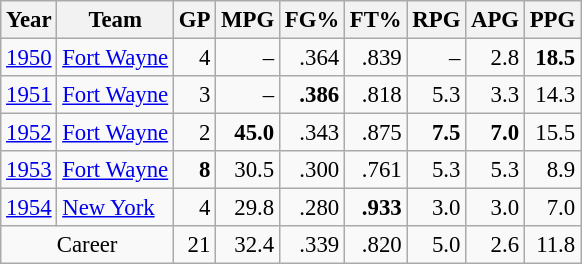<table class="wikitable sortable" style="font-size:95%; text-align:right;">
<tr>
<th>Year</th>
<th>Team</th>
<th>GP</th>
<th>MPG</th>
<th>FG%</th>
<th>FT%</th>
<th>RPG</th>
<th>APG</th>
<th>PPG</th>
</tr>
<tr>
<td style="text-align:left;"><a href='#'>1950</a></td>
<td style="text-align:left;"><a href='#'>Fort Wayne</a></td>
<td>4</td>
<td>–</td>
<td>.364</td>
<td>.839</td>
<td>–</td>
<td>2.8</td>
<td><strong>18.5</strong></td>
</tr>
<tr>
<td style="text-align:left;"><a href='#'>1951</a></td>
<td style="text-align:left;"><a href='#'>Fort Wayne</a></td>
<td>3</td>
<td>–</td>
<td><strong>.386</strong></td>
<td>.818</td>
<td>5.3</td>
<td>3.3</td>
<td>14.3</td>
</tr>
<tr>
<td style="text-align:left;"><a href='#'>1952</a></td>
<td style="text-align:left;"><a href='#'>Fort Wayne</a></td>
<td>2</td>
<td><strong>45.0</strong></td>
<td>.343</td>
<td>.875</td>
<td><strong>7.5</strong></td>
<td><strong>7.0</strong></td>
<td>15.5</td>
</tr>
<tr>
<td style="text-align:left;"><a href='#'>1953</a></td>
<td style="text-align:left;"><a href='#'>Fort Wayne</a></td>
<td><strong>8</strong></td>
<td>30.5</td>
<td>.300</td>
<td>.761</td>
<td>5.3</td>
<td>5.3</td>
<td>8.9</td>
</tr>
<tr>
<td style="text-align:left;"><a href='#'>1954</a></td>
<td style="text-align:left;"><a href='#'>New York</a></td>
<td>4</td>
<td>29.8</td>
<td>.280</td>
<td><strong>.933</strong></td>
<td>3.0</td>
<td>3.0</td>
<td>7.0</td>
</tr>
<tr class="sortbottom">
<td colspan="2" style="text-align:center;">Career</td>
<td>21</td>
<td>32.4</td>
<td>.339</td>
<td>.820</td>
<td>5.0</td>
<td>2.6</td>
<td>11.8</td>
</tr>
</table>
